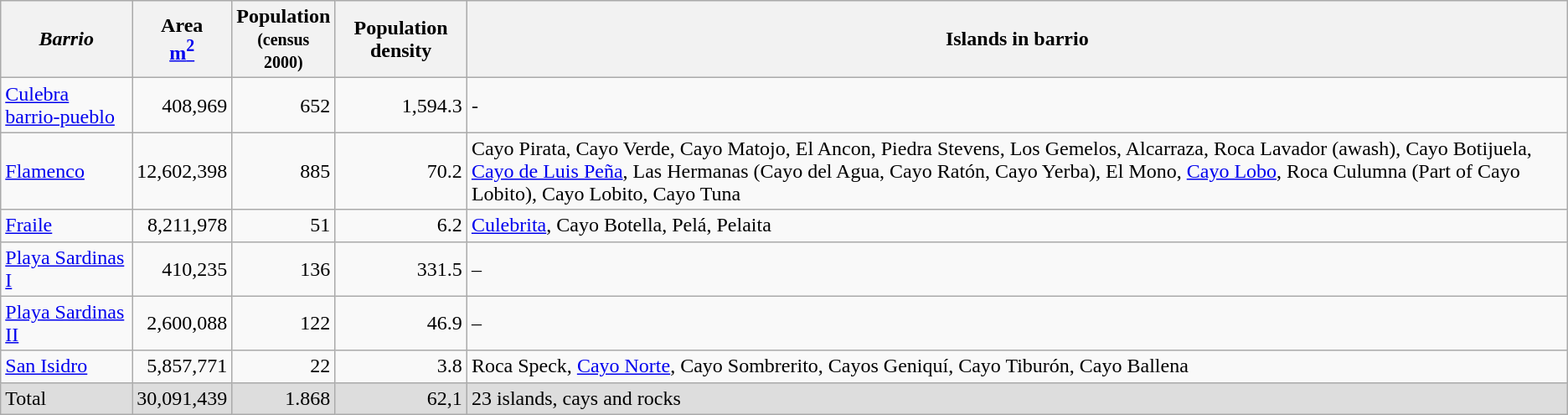<table class="wikitable sortable">
<tr ">
<th><em>Barrio</em></th>
<th>Area<br><a href='#'>m<sup>2</sup></a></th>
<th>Population<br><small>(census<br>2000)</small></th>
<th>Population density</th>
<th>Islands in barrio</th>
</tr>
<tr>
<td><a href='#'>Culebra barrio-pueblo</a></td>
<td style="text-align:right;">408,969</td>
<td style="text-align:right;">652</td>
<td style="text-align:right;">1,594.3</td>
<td>-</td>
</tr>
<tr>
<td><a href='#'>Flamenco</a></td>
<td style="text-align:right;">12,602,398</td>
<td style="text-align:right;">885</td>
<td style="text-align:right;">70.2</td>
<td>Cayo Pirata, Cayo Verde, Cayo Matojo, El Ancon, Piedra Stevens, Los Gemelos, Alcarraza, Roca Lavador (awash), Cayo Botijuela, <a href='#'>Cayo de Luis Peña</a>, Las Hermanas (Cayo del Agua, Cayo Ratón, Cayo Yerba), El Mono, <a href='#'>Cayo Lobo</a>, Roca Culumna (Part of Cayo Lobito), Cayo Lobito, Cayo Tuna</td>
</tr>
<tr>
<td><a href='#'>Fraile</a></td>
<td style="text-align:right;">8,211,978</td>
<td style="text-align:right;">51</td>
<td style="text-align:right;">6.2</td>
<td><a href='#'>Culebrita</a>, Cayo Botella, Pelá, Pelaita</td>
</tr>
<tr>
<td><a href='#'>Playa Sardinas I</a></td>
<td style="text-align:right;">410,235</td>
<td style="text-align:right;">136</td>
<td style="text-align:right;">331.5</td>
<td>–</td>
</tr>
<tr>
<td><a href='#'>Playa Sardinas II</a></td>
<td style="text-align:right;">2,600,088</td>
<td style="text-align:right;">122</td>
<td style="text-align:right;">46.9</td>
<td>–</td>
</tr>
<tr>
<td><a href='#'>San Isidro</a></td>
<td style="text-align:right;">5,857,771</td>
<td style="text-align:right;">22</td>
<td style="text-align:right;">3.8</td>
<td>Roca Speck, <a href='#'>Cayo Norte</a>, Cayo Sombrerito, Cayos Geniquí, Cayo Tiburón, Cayo Ballena</td>
</tr>
<tr style="background:#ddd;" class="sortbottom">
<td>Total</td>
<td style="text-align:right;">30,091,439</td>
<td style="text-align:right;">1.868</td>
<td style="text-align:right;">62,1</td>
<td>23 islands, cays and rocks</td>
</tr>
</table>
